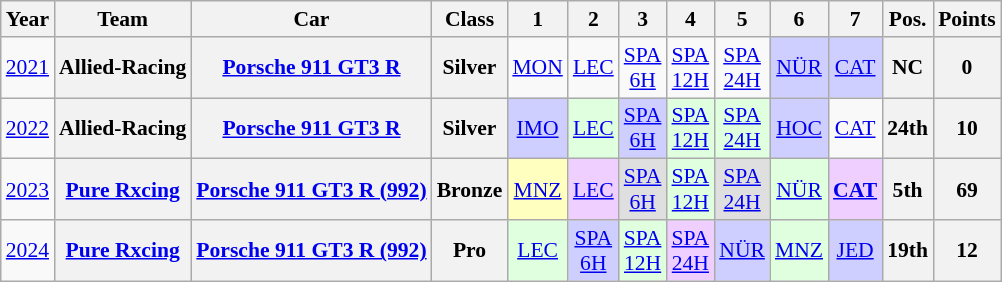<table class="wikitable" border="1" style="text-align:center; font-size:90%;">
<tr>
<th>Year</th>
<th>Team</th>
<th>Car</th>
<th>Class</th>
<th>1</th>
<th>2</th>
<th>3</th>
<th>4</th>
<th>5</th>
<th>6</th>
<th>7</th>
<th>Pos.</th>
<th>Points</th>
</tr>
<tr>
<td><a href='#'>2021</a></td>
<th>Allied-Racing</th>
<th><a href='#'>Porsche 911 GT3 R</a></th>
<th>Silver</th>
<td style="background:#;"><a href='#'>MON</a></td>
<td style="background:#;"><a href='#'>LEC</a></td>
<td style="background:#;"><a href='#'>SPA<br>6H</a></td>
<td style="background:#;"><a href='#'>SPA<br>12H</a></td>
<td style="background:#;"><a href='#'>SPA<br>24H</a></td>
<td style="background:#CFCFFF;"><a href='#'>NÜR</a><br></td>
<td style="background:#CFCFFF;"><a href='#'>CAT</a><br></td>
<th>NC</th>
<th>0</th>
</tr>
<tr>
<td><a href='#'>2022</a></td>
<th>Allied-Racing</th>
<th><a href='#'>Porsche 911 GT3 R</a></th>
<th>Silver</th>
<td style="background:#CFCFFF;"><a href='#'>IMO</a><br></td>
<td style="background:#DFFFDF;"><a href='#'>LEC</a><br></td>
<td style="background:#CFCFFF;"><a href='#'>SPA<br>6H</a><br></td>
<td style="background:#DFFFDF;"><a href='#'>SPA<br>12H</a><br></td>
<td style="background:#DFFFDF;"><a href='#'>SPA<br>24H</a><br></td>
<td style="background:#CFCFFF;"><a href='#'>HOC</a><br></td>
<td style="background:#;"><a href='#'>CAT</a></td>
<th>24th</th>
<th>10</th>
</tr>
<tr>
<td><a href='#'>2023</a></td>
<th><a href='#'>Pure Rxcing</a></th>
<th><a href='#'>Porsche 911 GT3 R (992)</a></th>
<th>Bronze</th>
<td style="background:#FFFFBF;"><a href='#'>MNZ</a><br></td>
<td style="background:#EFCFFF;"><a href='#'>LEC</a><br></td>
<td style="background:#DFDFDF;"><a href='#'>SPA<br>6H</a><br></td>
<td style="background:#DFFFDF;"><a href='#'>SPA<br>12H</a><br></td>
<td style="background:#DFDFDF;"><a href='#'>SPA<br>24H</a><br></td>
<td style="background:#DFFFDF;"><a href='#'>NÜR</a><br></td>
<td style="background:#EFCFFF;"><strong><a href='#'>CAT</a></strong><br></td>
<th>5th</th>
<th>69</th>
</tr>
<tr>
<td><a href='#'>2024</a></td>
<th><a href='#'>Pure Rxcing</a></th>
<th><a href='#'>Porsche 911 GT3 R (992)</a></th>
<th>Pro</th>
<td style="background:#DFFFDF;"><a href='#'>LEC</a><br></td>
<td style="background:#CFCFFF;"><a href='#'>SPA<br>6H</a><br></td>
<td style="background:#DFFFDF;"><a href='#'>SPA<br>12H</a><br></td>
<td style="background:#EFCFFF;"><a href='#'>SPA<br>24H</a><br></td>
<td style="background:#CFCFFF;"><a href='#'>NÜR</a><br></td>
<td style="background:#DFFFDF;"><a href='#'>MNZ</a><br></td>
<td style="background:#CFCFFF;"><a href='#'>JED</a><br></td>
<th>19th</th>
<th>12</th>
</tr>
</table>
